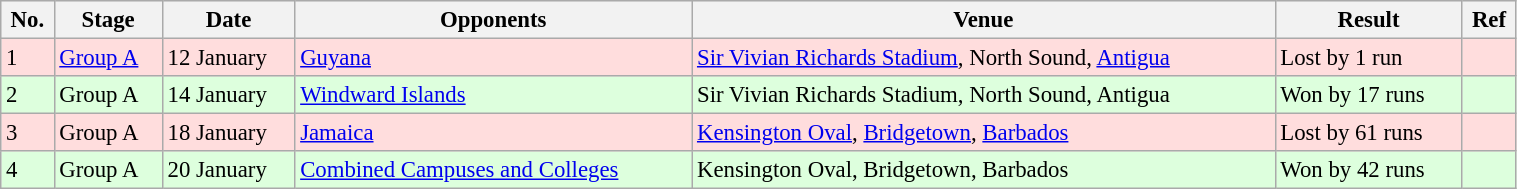<table class="wikitable" width="80%" style="font-size: 95%">
<tr bgcolor="#efefef">
<th>No.</th>
<th>Stage</th>
<th>Date</th>
<th>Opponents</th>
<th>Venue</th>
<th>Result</th>
<th>Ref</th>
</tr>
<tr bgcolor="#ffdddd">
<td>1</td>
<td><a href='#'>Group A</a></td>
<td>12 January</td>
<td><a href='#'>Guyana</a></td>
<td><a href='#'>Sir Vivian Richards Stadium</a>, North Sound, <a href='#'>Antigua</a></td>
<td>Lost by 1 run</td>
<td></td>
</tr>
<tr bgcolor="#ddffdd">
<td>2</td>
<td>Group A</td>
<td>14 January</td>
<td><a href='#'>Windward Islands</a></td>
<td>Sir Vivian Richards Stadium, North Sound, Antigua</td>
<td>Won by 17 runs</td>
<td></td>
</tr>
<tr bgcolor="#ffdddd">
<td>3</td>
<td>Group A</td>
<td>18 January</td>
<td><a href='#'>Jamaica</a></td>
<td><a href='#'>Kensington Oval</a>, <a href='#'>Bridgetown</a>, <a href='#'>Barbados</a></td>
<td>Lost by 61 runs</td>
<td></td>
</tr>
<tr bgcolor="#ddffdd">
<td>4</td>
<td>Group A</td>
<td>20 January</td>
<td><a href='#'>Combined Campuses and Colleges</a></td>
<td>Kensington Oval, Bridgetown, Barbados</td>
<td>Won by 42 runs</td>
<td></td>
</tr>
</table>
